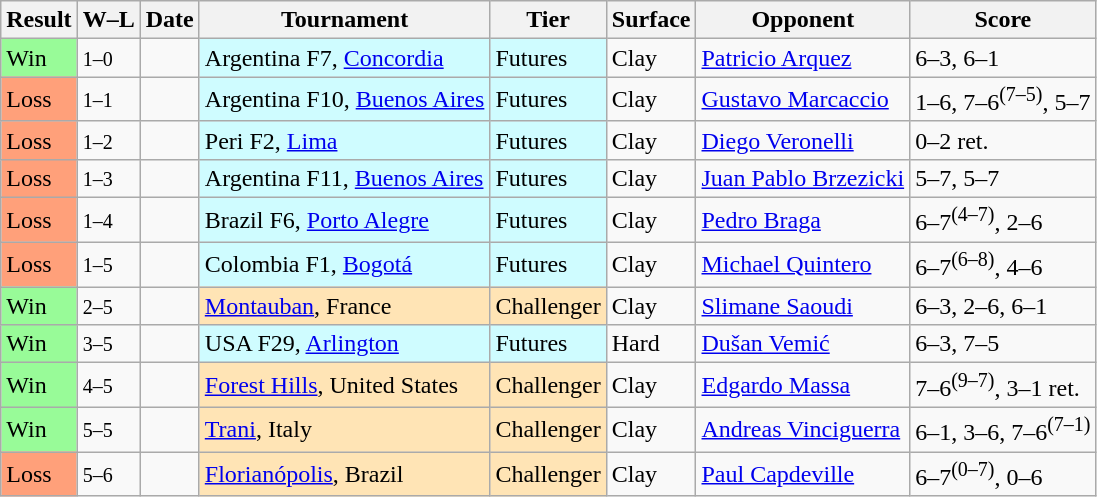<table class="sortable wikitable">
<tr>
<th>Result</th>
<th class="unsortable">W–L</th>
<th>Date</th>
<th>Tournament</th>
<th>Tier</th>
<th>Surface</th>
<th>Opponent</th>
<th class="unsortable">Score</th>
</tr>
<tr>
<td bgcolor=98FB98>Win</td>
<td><small>1–0</small></td>
<td></td>
<td style="background:#cffcff;">Argentina F7, <a href='#'>Concordia</a></td>
<td style="background:#cffcff;">Futures</td>
<td>Clay</td>
<td> <a href='#'>Patricio Arquez</a></td>
<td>6–3, 6–1</td>
</tr>
<tr>
<td bgcolor=FFA07A>Loss</td>
<td><small>1–1</small></td>
<td></td>
<td style="background:#cffcff;">Argentina F10, <a href='#'>Buenos Aires</a></td>
<td style="background:#cffcff;">Futures</td>
<td>Clay</td>
<td> <a href='#'>Gustavo Marcaccio</a></td>
<td>1–6, 7–6<sup>(7–5)</sup>, 5–7</td>
</tr>
<tr>
<td bgcolor=FFA07A>Loss</td>
<td><small>1–2</small></td>
<td></td>
<td style="background:#cffcff;">Peri F2, <a href='#'>Lima</a></td>
<td style="background:#cffcff;">Futures</td>
<td>Clay</td>
<td> <a href='#'>Diego Veronelli</a></td>
<td>0–2 ret.</td>
</tr>
<tr>
<td bgcolor=FFA07A>Loss</td>
<td><small>1–3</small></td>
<td></td>
<td style="background:#cffcff;">Argentina F11, <a href='#'>Buenos Aires</a></td>
<td style="background:#cffcff;">Futures</td>
<td>Clay</td>
<td> <a href='#'>Juan Pablo Brzezicki</a></td>
<td>5–7, 5–7</td>
</tr>
<tr>
<td bgcolor=FFA07A>Loss</td>
<td><small>1–4</small></td>
<td></td>
<td style="background:#cffcff;">Brazil F6, <a href='#'>Porto Alegre</a></td>
<td style="background:#cffcff;">Futures</td>
<td>Clay</td>
<td> <a href='#'>Pedro Braga</a></td>
<td>6–7<sup>(4–7)</sup>, 2–6</td>
</tr>
<tr>
<td bgcolor=FFA07A>Loss</td>
<td><small>1–5</small></td>
<td></td>
<td style="background:#cffcff;">Colombia F1, <a href='#'>Bogotá</a></td>
<td style="background:#cffcff;">Futures</td>
<td>Clay</td>
<td> <a href='#'>Michael Quintero</a></td>
<td>6–7<sup>(6–8)</sup>, 4–6</td>
</tr>
<tr>
<td bgcolor=98FB98>Win</td>
<td><small>2–5</small></td>
<td></td>
<td style="background:moccasin;"><a href='#'>Montauban</a>, France</td>
<td style="background:moccasin;">Challenger</td>
<td>Clay</td>
<td> <a href='#'>Slimane Saoudi</a></td>
<td>6–3, 2–6, 6–1</td>
</tr>
<tr>
<td bgcolor=98FB98>Win</td>
<td><small>3–5</small></td>
<td></td>
<td style="background:#cffcff;">USA F29, <a href='#'>Arlington</a></td>
<td style="background:#cffcff;">Futures</td>
<td>Hard</td>
<td> <a href='#'>Dušan Vemić</a></td>
<td>6–3, 7–5</td>
</tr>
<tr>
<td bgcolor=98FB98>Win</td>
<td><small>4–5</small></td>
<td></td>
<td style="background:moccasin;"><a href='#'>Forest Hills</a>, United States</td>
<td style="background:moccasin;">Challenger</td>
<td>Clay</td>
<td> <a href='#'>Edgardo Massa</a></td>
<td>7–6<sup>(9–7)</sup>, 3–1 ret.</td>
</tr>
<tr>
<td bgcolor=98FB98>Win</td>
<td><small>5–5</small></td>
<td></td>
<td style="background:moccasin;"><a href='#'>Trani</a>, Italy</td>
<td style="background:moccasin;">Challenger</td>
<td>Clay</td>
<td> <a href='#'>Andreas Vinciguerra</a></td>
<td>6–1, 3–6, 7–6<sup>(7–1)</sup></td>
</tr>
<tr>
<td bgcolor=FFA07A>Loss</td>
<td><small>5–6</small></td>
<td></td>
<td style="background:moccasin;"><a href='#'>Florianópolis</a>, Brazil</td>
<td style="background:moccasin;">Challenger</td>
<td>Clay</td>
<td> <a href='#'>Paul Capdeville</a></td>
<td>6–7<sup>(0–7)</sup>, 0–6</td>
</tr>
</table>
